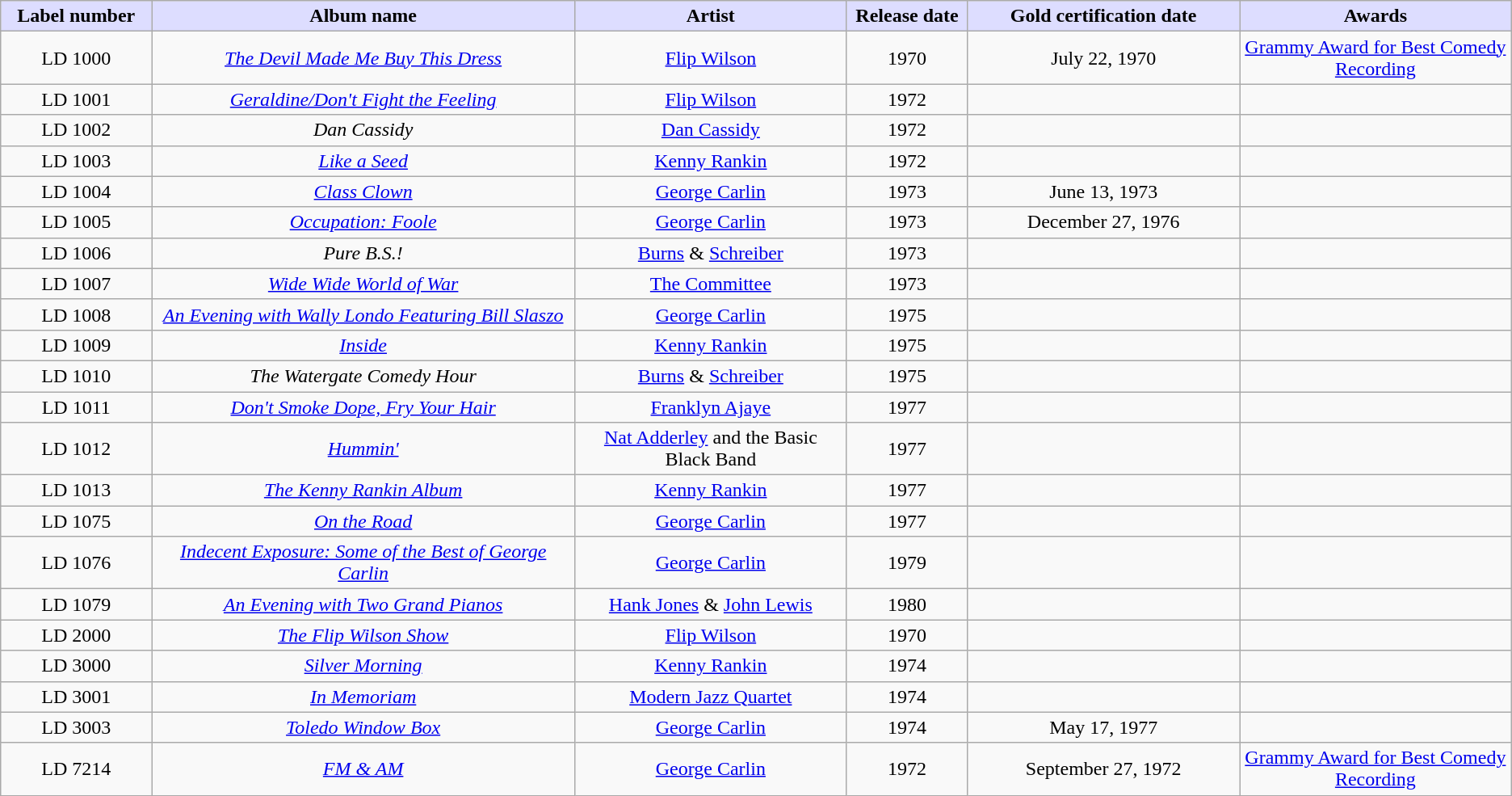<table class="wikitable sortable">
<tr>
<th style="background:#ddf; width:10%;" scope="col">Label number</th>
<th style="background:#ddf; width:28%;" scope="col">Album name</th>
<th style="background:#ddf; width:18%;" scope="col">Artist</th>
<th style="background:#ddf; width:8%;" scope="col">Release date</th>
<th style="background:#ddf; width:18%;" scope="col">Gold certification date</th>
<th style="background:#ddf; width:18%;" scope="col">Awards</th>
</tr>
<tr style="text-align:center;">
<td>LD 1000</td>
<td><em><a href='#'>The Devil Made Me Buy This Dress</a></em></td>
<td><a href='#'>Flip Wilson</a></td>
<td>1970</td>
<td>July 22, 1970</td>
<td><a href='#'>Grammy Award for Best Comedy Recording</a></td>
</tr>
<tr style="text-align:center;">
<td>LD 1001</td>
<td><em><a href='#'>Geraldine/Don't Fight the Feeling</a></em></td>
<td><a href='#'>Flip Wilson</a></td>
<td>1972</td>
<td></td>
<td></td>
</tr>
<tr style="text-align:center;">
<td>LD 1002</td>
<td><em>Dan Cassidy</em></td>
<td><a href='#'>Dan Cassidy</a></td>
<td>1972</td>
<td></td>
<td></td>
</tr>
<tr style="text-align:center;">
<td>LD 1003</td>
<td><em><a href='#'>Like a Seed</a></em></td>
<td><a href='#'>Kenny Rankin</a></td>
<td>1972</td>
<td></td>
<td></td>
</tr>
<tr style="text-align:center;">
<td>LD 1004</td>
<td><em><a href='#'>Class Clown</a></em></td>
<td><a href='#'>George Carlin</a></td>
<td>1973</td>
<td>June 13, 1973</td>
<td></td>
</tr>
<tr style="text-align:center;">
<td>LD 1005</td>
<td><em><a href='#'>Occupation: Foole</a></em></td>
<td><a href='#'>George Carlin</a></td>
<td>1973</td>
<td>December 27, 1976</td>
<td></td>
</tr>
<tr style="text-align:center;">
<td>LD 1006</td>
<td><em>Pure B.S.!</em></td>
<td><a href='#'>Burns</a> & <a href='#'>Schreiber</a></td>
<td>1973</td>
<td></td>
<td></td>
</tr>
<tr style="text-align:center;">
<td>LD 1007</td>
<td><em><a href='#'>Wide Wide World of War</a></em></td>
<td><a href='#'>The Committee</a></td>
<td>1973</td>
<td></td>
<td></td>
</tr>
<tr style="text-align:center;">
<td>LD 1008</td>
<td><em><a href='#'>An Evening with Wally Londo Featuring Bill Slaszo</a></em></td>
<td><a href='#'>George Carlin</a></td>
<td>1975</td>
<td></td>
<td></td>
</tr>
<tr style="text-align:center;">
<td>LD 1009</td>
<td><em><a href='#'>Inside</a></em></td>
<td><a href='#'>Kenny Rankin</a></td>
<td>1975</td>
<td></td>
<td></td>
</tr>
<tr style="text-align:center;">
<td>LD 1010</td>
<td><em>The Watergate Comedy Hour</em></td>
<td><a href='#'>Burns</a> & <a href='#'>Schreiber</a></td>
<td>1975</td>
<td></td>
<td></td>
</tr>
<tr style="text-align:center;">
<td>LD 1011</td>
<td><em><a href='#'>Don't Smoke Dope, Fry Your Hair</a></em></td>
<td><a href='#'>Franklyn Ajaye</a></td>
<td>1977</td>
<td></td>
<td></td>
</tr>
<tr style="text-align:center;">
<td>LD 1012</td>
<td><em><a href='#'>Hummin'</a></em></td>
<td><a href='#'>Nat Adderley</a> and the Basic Black Band</td>
<td>1977</td>
<td></td>
<td></td>
</tr>
<tr style="text-align:center;">
<td>LD 1013</td>
<td><em><a href='#'>The Kenny Rankin Album</a></em></td>
<td><a href='#'>Kenny Rankin</a></td>
<td>1977</td>
<td></td>
<td></td>
</tr>
<tr style="text-align:center;">
<td>LD 1075</td>
<td><em><a href='#'>On the Road</a></em></td>
<td><a href='#'>George Carlin</a></td>
<td>1977</td>
<td></td>
<td></td>
</tr>
<tr style="text-align:center;">
<td>LD 1076</td>
<td><em><a href='#'>Indecent Exposure: Some of the Best of George Carlin</a></em></td>
<td><a href='#'>George Carlin</a></td>
<td>1979</td>
<td></td>
<td></td>
</tr>
<tr style="text-align:center;">
<td>LD 1079</td>
<td><em><a href='#'>An Evening with Two Grand Pianos</a></em></td>
<td><a href='#'>Hank Jones</a> & <a href='#'>John Lewis</a></td>
<td>1980</td>
<td></td>
<td></td>
</tr>
<tr style="text-align:center;">
<td>LD 2000</td>
<td><em><a href='#'>The Flip Wilson Show</a></em></td>
<td><a href='#'>Flip Wilson</a></td>
<td>1970</td>
<td></td>
<td></td>
</tr>
<tr style="text-align:center;">
<td>LD 3000</td>
<td><em><a href='#'>Silver Morning</a></em></td>
<td><a href='#'>Kenny Rankin</a></td>
<td>1974</td>
<td></td>
<td></td>
</tr>
<tr style="text-align:center;">
<td>LD 3001</td>
<td><em><a href='#'>In Memoriam</a></em></td>
<td><a href='#'>Modern Jazz Quartet</a></td>
<td>1974</td>
<td></td>
<td></td>
</tr>
<tr style="text-align:center;">
<td>LD 3003</td>
<td><em><a href='#'>Toledo Window Box</a></em></td>
<td><a href='#'>George Carlin</a></td>
<td>1974</td>
<td>May 17, 1977</td>
<td></td>
</tr>
<tr style="text-align:center;">
<td>LD 7214</td>
<td><em><a href='#'>FM & AM</a></em></td>
<td><a href='#'>George Carlin</a></td>
<td>1972</td>
<td>September 27, 1972</td>
<td><a href='#'>Grammy Award for Best Comedy Recording</a></td>
</tr>
</table>
